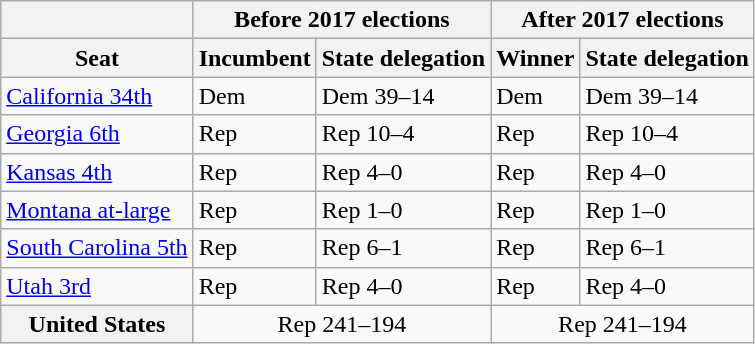<table class="wikitable sortable">
<tr>
<th> </th>
<th colspan=2>Before 2017 elections</th>
<th colspan=2>After 2017 elections</th>
</tr>
<tr>
<th>Seat</th>
<th>Incumbent</th>
<th>State delegation</th>
<th>Winner</th>
<th>State delegation</th>
</tr>
<tr>
<td><a href='#'>California 34th</a></td>
<td>Dem</td>
<td>Dem 39–14</td>
<td>Dem</td>
<td>Dem 39–14</td>
</tr>
<tr>
<td><a href='#'>Georgia 6th</a></td>
<td>Rep</td>
<td>Rep 10–4</td>
<td>Rep</td>
<td>Rep 10–4</td>
</tr>
<tr>
<td><a href='#'>Kansas 4th</a></td>
<td>Rep</td>
<td>Rep 4–0</td>
<td>Rep</td>
<td>Rep 4–0</td>
</tr>
<tr>
<td><a href='#'>Montana at-large</a></td>
<td>Rep</td>
<td>Rep 1–0</td>
<td>Rep</td>
<td>Rep 1–0</td>
</tr>
<tr>
<td><a href='#'>South Carolina 5th</a></td>
<td>Rep</td>
<td>Rep 6–1</td>
<td>Rep</td>
<td>Rep 6–1</td>
</tr>
<tr>
<td><a href='#'>Utah 3rd</a></td>
<td>Rep</td>
<td>Rep 4–0</td>
<td>Rep</td>
<td>Rep 4–0</td>
</tr>
<tr class="sortbottom" |>
<th>United States</th>
<td colspan="2" align="center" >Rep 241–194</td>
<td colspan="2" align="center" >Rep 241–194</td>
</tr>
</table>
